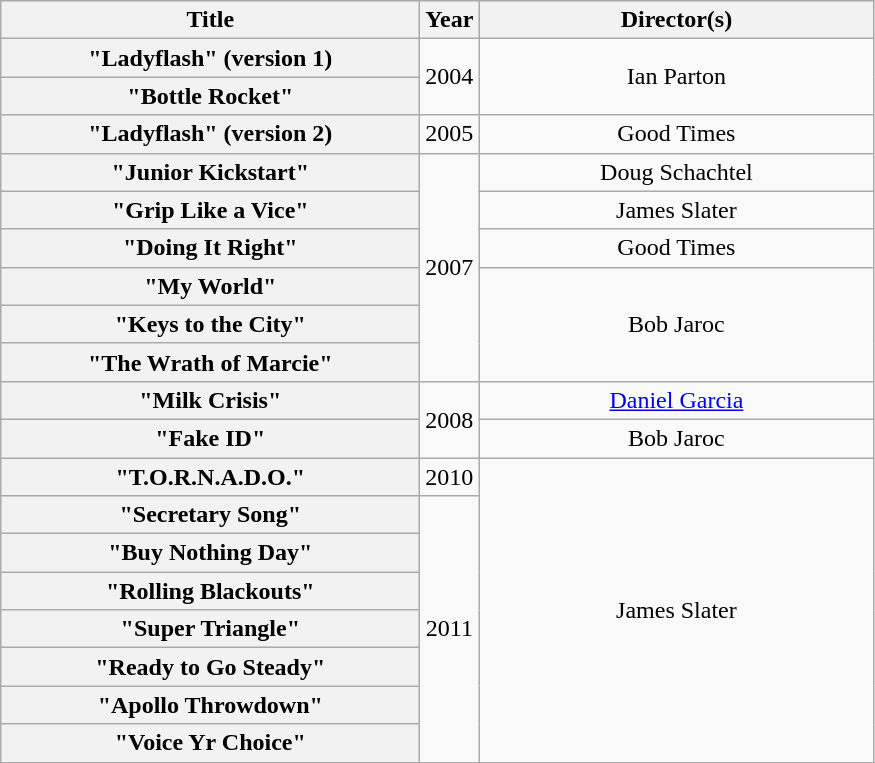<table class="wikitable plainrowheaders" style="text-align:center;">
<tr>
<th scope="col" style="width:17em;">Title</th>
<th scope="col">Year</th>
<th scope="col" style="width:16em;">Director(s)</th>
</tr>
<tr>
<th scope="row">"Ladyflash" (version 1)</th>
<td rowspan="2">2004</td>
<td rowspan="2">Ian Parton</td>
</tr>
<tr>
<th scope="row">"Bottle Rocket"</th>
</tr>
<tr>
<th scope="row">"Ladyflash" (version 2)</th>
<td>2005</td>
<td>Good Times</td>
</tr>
<tr>
<th scope="row">"Junior Kickstart"</th>
<td rowspan="6">2007</td>
<td>Doug Schachtel</td>
</tr>
<tr>
<th scope="row">"Grip Like a Vice"</th>
<td>James Slater</td>
</tr>
<tr>
<th scope="row">"Doing It Right"</th>
<td>Good Times</td>
</tr>
<tr>
<th scope="row">"My World"</th>
<td rowspan="3">Bob Jaroc</td>
</tr>
<tr>
<th scope="row">"Keys to the City"</th>
</tr>
<tr>
<th scope="row">"The Wrath of Marcie"</th>
</tr>
<tr>
<th scope="row">"Milk Crisis"</th>
<td rowspan="2">2008</td>
<td><a href='#'>Daniel Garcia</a></td>
</tr>
<tr>
<th scope="row">"Fake ID"</th>
<td>Bob Jaroc</td>
</tr>
<tr>
<th scope="row">"T.O.R.N.A.D.O."</th>
<td>2010</td>
<td rowspan="8">James Slater</td>
</tr>
<tr>
<th scope="row">"Secretary Song"</th>
<td rowspan="7">2011</td>
</tr>
<tr>
<th scope="row">"Buy Nothing Day"</th>
</tr>
<tr>
<th scope="row">"Rolling Blackouts"</th>
</tr>
<tr>
<th scope="row">"Super Triangle"</th>
</tr>
<tr>
<th scope="row">"Ready to Go Steady"</th>
</tr>
<tr>
<th scope="row">"Apollo Throwdown"</th>
</tr>
<tr>
<th scope="row">"Voice Yr Choice"</th>
</tr>
<tr>
</tr>
</table>
